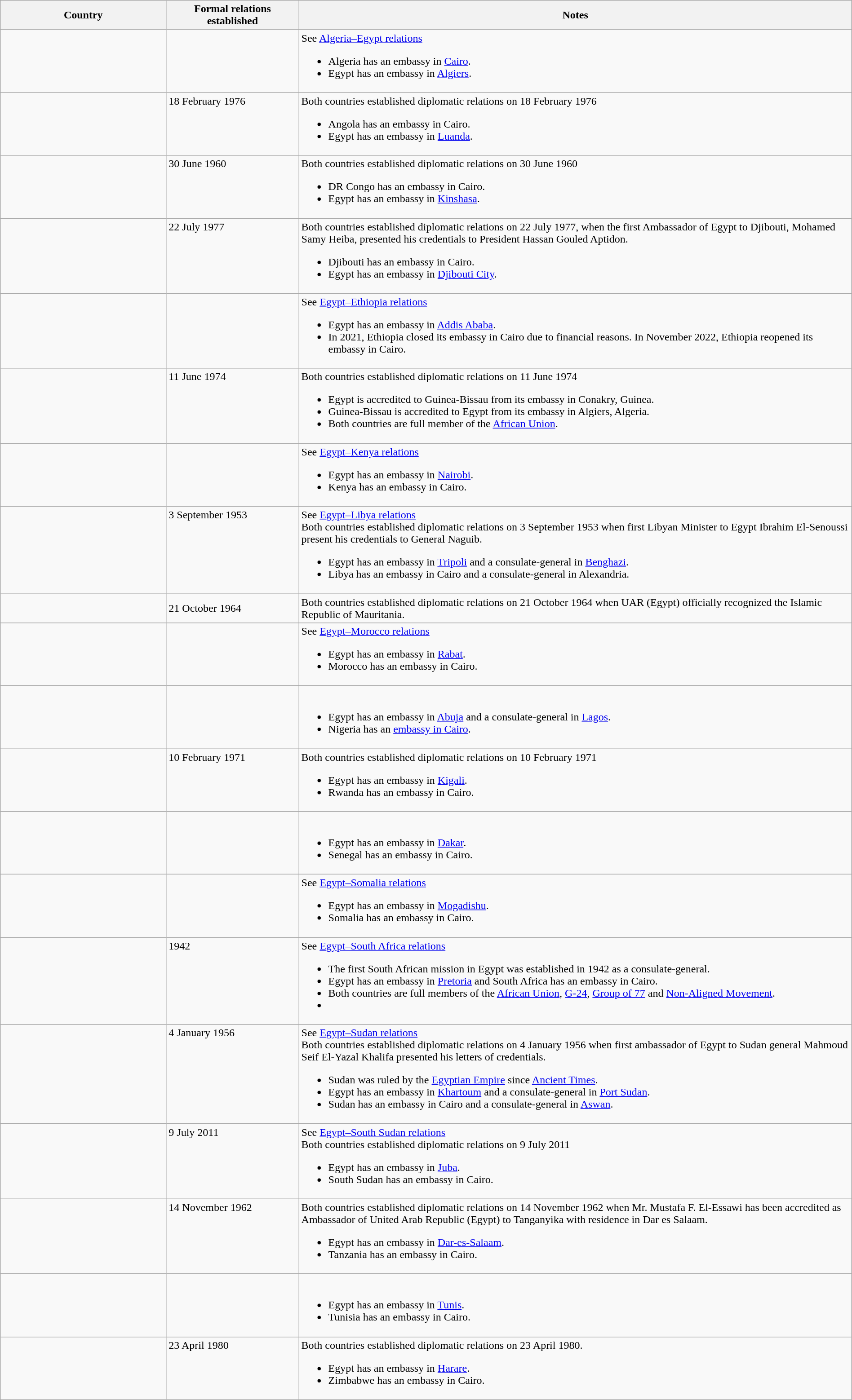<table class="wikitable sortable" style="width:100%; margin:auto;">
<tr>
<th style="width:15%;">Country</th>
<th style="width:12%;">Formal relations established</th>
<th style="width:50%;">Notes</th>
</tr>
<tr valign="top">
<td></td>
<td></td>
<td>See <a href='#'>Algeria–Egypt relations</a><br><ul><li>Algeria has an embassy in <a href='#'>Cairo</a>.</li><li>Egypt has an embassy in <a href='#'>Algiers</a>.</li></ul></td>
</tr>
<tr valign="top">
<td></td>
<td>18 February 1976</td>
<td>Both countries established diplomatic relations on 18 February 1976<br><ul><li>Angola has an embassy in Cairo.</li><li>Egypt has an embassy in <a href='#'>Luanda</a>.</li></ul></td>
</tr>
<tr valign="top">
<td></td>
<td>30 June 1960</td>
<td>Both countries established diplomatic relations on 30 June 1960<br><ul><li>DR Congo has an embassy in Cairo.</li><li>Egypt has an embassy in <a href='#'>Kinshasa</a>.</li></ul></td>
</tr>
<tr valign="top">
<td></td>
<td>22 July 1977</td>
<td>Both countries established diplomatic relations on 22 July 1977, when the first Ambassador of Egypt to Djibouti, Mohamed Samy Heiba, presented his credentials to President Hassan Gouled Aptidon.<br><ul><li>Djibouti has an embassy in Cairo.</li><li>Egypt has an embassy in <a href='#'>Djibouti City</a>.</li></ul></td>
</tr>
<tr valign="top">
<td></td>
<td></td>
<td>See <a href='#'>Egypt–Ethiopia relations</a><br><ul><li>Egypt has an embassy in <a href='#'>Addis Ababa</a>.</li><li>In 2021, Ethiopia closed its embassy in Cairo due to financial reasons. In November 2022, Ethiopia reopened its embassy in Cairo.</li></ul></td>
</tr>
<tr valign="top">
<td></td>
<td>11 June 1974</td>
<td>Both countries established diplomatic relations on 11 June 1974<br><ul><li>Egypt is accredited to Guinea-Bissau from its embassy in Conakry, Guinea.</li><li>Guinea-Bissau is accredited to Egypt from its embassy in Algiers, Algeria.</li><li>Both countries are full member of the <a href='#'>African Union</a>.</li></ul></td>
</tr>
<tr valign="top">
<td></td>
<td></td>
<td>See <a href='#'>Egypt–Kenya relations</a><br><ul><li>Egypt has an embassy in <a href='#'>Nairobi</a>.</li><li>Kenya has an embassy in Cairo.</li></ul></td>
</tr>
<tr valign="top">
<td></td>
<td>3 September 1953</td>
<td>See <a href='#'>Egypt–Libya relations</a><br>Both countries established diplomatic relations on 3 September 1953 when first Libyan Minister to Egypt Ibrahim El-Senoussi present his credentials to General Naguib.<ul><li>Egypt has an embassy in <a href='#'>Tripoli</a> and a consulate-general in <a href='#'>Benghazi</a>.</li><li>Libya has an embassy in Cairo and a consulate-general in Alexandria.</li></ul></td>
</tr>
<tr>
<td></td>
<td>21 October 1964</td>
<td>Both countries established diplomatic relations on 21 October 1964 when UAR (Egypt) officially recognized the Islamic Republic of Mauritania.</td>
</tr>
<tr valign="top">
<td></td>
<td></td>
<td>See <a href='#'>Egypt–Morocco relations</a><br><ul><li>Egypt has an embassy in <a href='#'>Rabat</a>.</li><li>Morocco has an embassy in Cairo.</li></ul></td>
</tr>
<tr valign="top">
<td></td>
<td></td>
<td><br><ul><li>Egypt has an embassy in <a href='#'>Abuja</a> and a consulate-general in <a href='#'>Lagos</a>.</li><li>Nigeria has an <a href='#'>embassy in Cairo</a>.</li></ul></td>
</tr>
<tr valign="top">
<td></td>
<td>10 February 1971</td>
<td>Both countries established diplomatic relations on 10 February 1971<br><ul><li>Egypt has an embassy in <a href='#'>Kigali</a>.</li><li>Rwanda has an embassy in Cairo.</li></ul></td>
</tr>
<tr valign="top">
<td></td>
<td></td>
<td><br><ul><li>Egypt has an embassy in <a href='#'>Dakar</a>.</li><li>Senegal has an embassy in Cairo.</li></ul></td>
</tr>
<tr valign="top">
<td></td>
<td></td>
<td>See <a href='#'>Egypt–Somalia relations</a><br><ul><li>Egypt has an embassy in <a href='#'>Mogadishu</a>.</li><li>Somalia has an embassy in Cairo.</li></ul></td>
</tr>
<tr valign="top">
<td></td>
<td>1942</td>
<td>See <a href='#'>Egypt–South Africa relations</a><br><ul><li>The first South African mission in Egypt was established in 1942 as a consulate-general.</li><li>Egypt has an embassy in <a href='#'>Pretoria</a> and South Africa has an embassy in Cairo.</li><li>Both countries are full members of the <a href='#'>African Union</a>, <a href='#'>G-24</a>, <a href='#'>Group of 77</a> and <a href='#'>Non-Aligned Movement</a>.</li><li></li></ul></td>
</tr>
<tr valign="top">
<td></td>
<td>4 January 1956</td>
<td>See <a href='#'>Egypt–Sudan relations</a><br>Both countries established diplomatic relations on 4 January 1956 when first ambassador of Egypt to Sudan general Mahmoud Seif El-Yazal Khalifa presented his letters of credentials.<ul><li>Sudan was ruled by the <a href='#'>Egyptian Empire</a> since <a href='#'>Ancient Times</a>.</li><li>Egypt has an embassy in <a href='#'>Khartoum</a> and a consulate-general in <a href='#'>Port Sudan</a>.</li><li>Sudan has an embassy in Cairo and a consulate-general in <a href='#'>Aswan</a>.</li></ul></td>
</tr>
<tr valign="top">
<td></td>
<td>9 July 2011</td>
<td>See <a href='#'>Egypt–South Sudan relations</a><br>Both countries established diplomatic relations on 9 July 2011<ul><li>Egypt has an embassy in <a href='#'>Juba</a>.</li><li>South Sudan has an embassy in Cairo.</li></ul></td>
</tr>
<tr valign="top">
<td></td>
<td>14 November 1962</td>
<td>Both countries established diplomatic relations on 14 November 1962 when Mr. Mustafa F. El-Essawi has been accredited as Ambassador of United Arab Republic (Egypt) to Tanganyika with residence in Dar es Salaam.<br><ul><li>Egypt has an embassy in <a href='#'>Dar-es-Salaam</a>.</li><li>Tanzania has an embassy in Cairo.</li></ul></td>
</tr>
<tr valign="top">
<td></td>
<td></td>
<td><br><ul><li>Egypt has an embassy in <a href='#'>Tunis</a>.</li><li>Tunisia has an embassy in Cairo.</li></ul></td>
</tr>
<tr valign="top">
<td></td>
<td>23 April 1980</td>
<td>Both countries established diplomatic relations on 23 April 1980.<br><ul><li>Egypt has an embassy in <a href='#'>Harare</a>.</li><li>Zimbabwe has an embassy in Cairo.</li></ul></td>
</tr>
</table>
